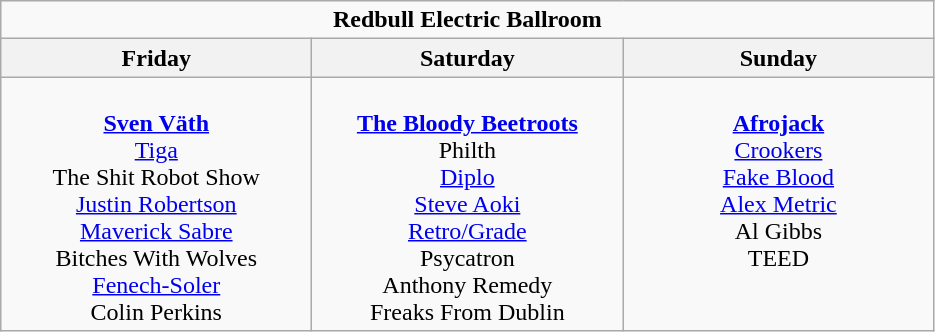<table class="wikitable">
<tr>
<td colspan="3" align="center"><strong>Redbull Electric Ballroom</strong></td>
</tr>
<tr>
<th>Friday</th>
<th>Saturday</th>
<th>Sunday</th>
</tr>
<tr>
<td valign="top" align="center" width=200><br><strong><a href='#'>Sven Väth</a></strong>
<br><a href='#'>Tiga</a>
<br>The Shit Robot Show
<br><a href='#'>Justin Robertson</a>
<br><a href='#'>Maverick Sabre</a>
<br>Bitches With Wolves
<br><a href='#'>Fenech-Soler</a>
<br>Colin Perkins</td>
<td valign="top" align="center" width=200><br><strong><a href='#'>The Bloody Beetroots</a></strong>
<br>Philth
<br><a href='#'>Diplo</a>
<br><a href='#'>Steve Aoki</a>
<br><a href='#'>Retro/Grade</a>
<br>Psycatron
<br>Anthony Remedy
<br>Freaks From Dublin</td>
<td valign="top" align="center" width=200><br><strong><a href='#'>Afrojack</a></strong>
<br><a href='#'>Crookers</a>
<br><a href='#'>Fake Blood</a>
<br><a href='#'>Alex Metric</a>
<br>Al Gibbs
<br>TEED</td>
</tr>
</table>
